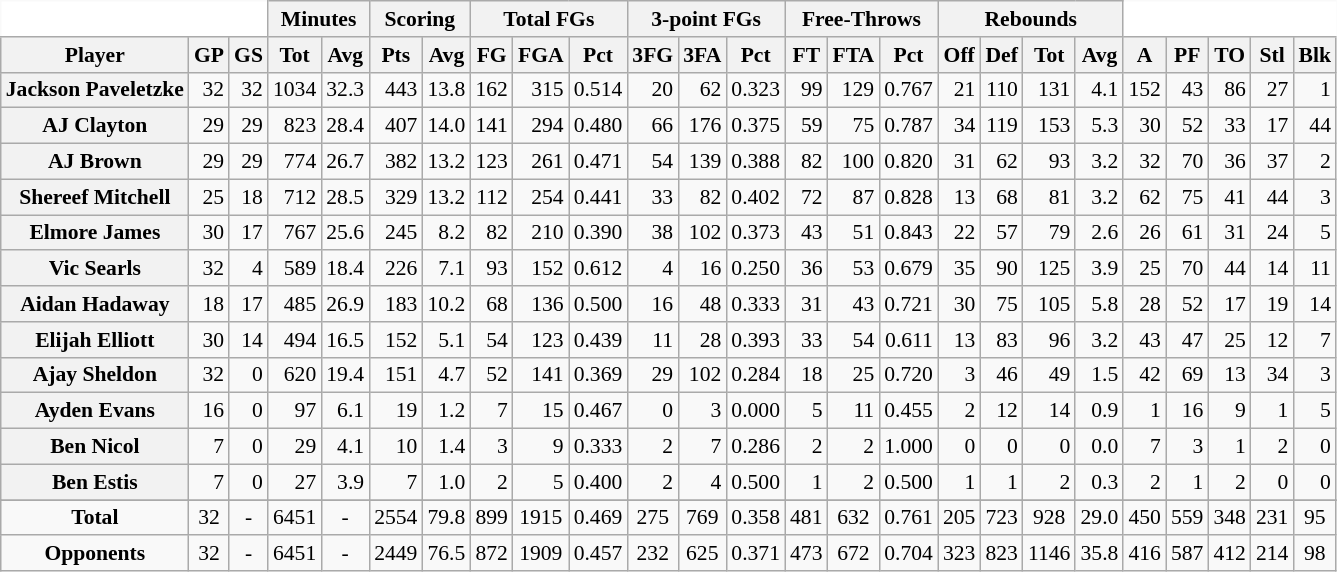<table class="wikitable sortable" border="1" style="font-size:90%;">
<tr>
<th colspan="3" style="border-top-style:hidden; border-left-style:hidden; background: white;"></th>
<th colspan="2" style=>Minutes</th>
<th colspan="2" style=>Scoring</th>
<th colspan="3" style=>Total FGs</th>
<th colspan="3" style=>3-point FGs</th>
<th colspan="3" style=>Free-Throws</th>
<th colspan="4" style=>Rebounds</th>
<th colspan="5" style="border-top-style:hidden; border-right-style:hidden; background: white;"></th>
</tr>
<tr>
<th scope="col" style=>Player</th>
<th scope="col" style=>GP</th>
<th scope="col" style=>GS</th>
<th scope="col" style=>Tot</th>
<th scope="col" style=>Avg</th>
<th scope="col" style=>Pts</th>
<th scope="col" style=>Avg</th>
<th scope="col" style=>FG</th>
<th scope="col" style=>FGA</th>
<th scope="col" style=>Pct</th>
<th scope="col" style=>3FG</th>
<th scope="col" style=>3FA</th>
<th scope="col" style=>Pct</th>
<th scope="col" style=>FT</th>
<th scope="col" style=>FTA</th>
<th scope="col" style=>Pct</th>
<th scope="col" style=>Off</th>
<th scope="col" style=>Def</th>
<th scope="col" style=>Tot</th>
<th scope="col" style=>Avg</th>
<th scope="col" style=>A</th>
<th scope="col" style=>PF</th>
<th scope="col" style=>TO</th>
<th scope="col" style=>Stl</th>
<th scope="col" style=>Blk</th>
</tr>
<tr>
<th>Jackson Paveletzke</th>
<td align="right">32</td>
<td align="right">32</td>
<td align="right">1034</td>
<td align="right">32.3</td>
<td align="right">443</td>
<td align="right">13.8</td>
<td align="right">162</td>
<td align="right">315</td>
<td align="right">0.514</td>
<td align="right">20</td>
<td align="right">62</td>
<td align="right">0.323</td>
<td align="right">99</td>
<td align="right">129</td>
<td align="right">0.767</td>
<td align="right">21</td>
<td align="right">110</td>
<td align="right">131</td>
<td align="right">4.1</td>
<td align="right">152</td>
<td align="right">43</td>
<td align="right">86</td>
<td align="right">27</td>
<td align="right">1</td>
</tr>
<tr>
<th>AJ Clayton</th>
<td align="right">29</td>
<td align="right">29</td>
<td align="right">823</td>
<td align="right">28.4</td>
<td align="right">407</td>
<td align="right">14.0</td>
<td align="right">141</td>
<td align="right">294</td>
<td align="right">0.480</td>
<td align="right">66</td>
<td align="right">176</td>
<td align="right">0.375</td>
<td align="right">59</td>
<td align="right">75</td>
<td align="right">0.787</td>
<td align="right">34</td>
<td align="right">119</td>
<td align="right">153</td>
<td align="right">5.3</td>
<td align="right">30</td>
<td align="right">52</td>
<td align="right">33</td>
<td align="right">17</td>
<td align="right">44</td>
</tr>
<tr>
<th>AJ Brown</th>
<td align="right">29</td>
<td align="right">29</td>
<td align="right">774</td>
<td align="right">26.7</td>
<td align="right">382</td>
<td align="right">13.2</td>
<td align="right">123</td>
<td align="right">261</td>
<td align="right">0.471</td>
<td align="right">54</td>
<td align="right">139</td>
<td align="right">0.388</td>
<td align="right">82</td>
<td align="right">100</td>
<td align="right">0.820</td>
<td align="right">31</td>
<td align="right">62</td>
<td align="right">93</td>
<td align="right">3.2</td>
<td align="right">32</td>
<td align="right">70</td>
<td align="right">36</td>
<td align="right">37</td>
<td align="right">2</td>
</tr>
<tr>
<th>Shereef Mitchell</th>
<td align="right">25</td>
<td align="right">18</td>
<td align="right">712</td>
<td align="right">28.5</td>
<td align="right">329</td>
<td align="right">13.2</td>
<td align="right">112</td>
<td align="right">254</td>
<td align="right">0.441</td>
<td align="right">33</td>
<td align="right">82</td>
<td align="right">0.402</td>
<td align="right">72</td>
<td align="right">87</td>
<td align="right">0.828</td>
<td align="right">13</td>
<td align="right">68</td>
<td align="right">81</td>
<td align="right">3.2</td>
<td align="right">62</td>
<td align="right">75</td>
<td align="right">41</td>
<td align="right">44</td>
<td align="right">3</td>
</tr>
<tr>
<th>Elmore James</th>
<td align="right">30</td>
<td align="right">17</td>
<td align="right">767</td>
<td align="right">25.6</td>
<td align="right">245</td>
<td align="right">8.2</td>
<td align="right">82</td>
<td align="right">210</td>
<td align="right">0.390</td>
<td align="right">38</td>
<td align="right">102</td>
<td align="right">0.373</td>
<td align="right">43</td>
<td align="right">51</td>
<td align="right">0.843</td>
<td align="right">22</td>
<td align="right">57</td>
<td align="right">79</td>
<td align="right">2.6</td>
<td align="right">26</td>
<td align="right">61</td>
<td align="right">31</td>
<td align="right">24</td>
<td align="right">5</td>
</tr>
<tr>
<th>Vic Searls</th>
<td align="right">32</td>
<td align="right">4</td>
<td align="right">589</td>
<td align="right">18.4</td>
<td align="right">226</td>
<td align="right">7.1</td>
<td align="right">93</td>
<td align="right">152</td>
<td align="right">0.612</td>
<td align="right">4</td>
<td align="right">16</td>
<td align="right">0.250</td>
<td align="right">36</td>
<td align="right">53</td>
<td align="right">0.679</td>
<td align="right">35</td>
<td align="right">90</td>
<td align="right">125</td>
<td align="right">3.9</td>
<td align="right">25</td>
<td align="right">70</td>
<td align="right">44</td>
<td align="right">14</td>
<td align="right">11</td>
</tr>
<tr>
<th>Aidan Hadaway</th>
<td align="right">18</td>
<td align="right">17</td>
<td align="right">485</td>
<td align="right">26.9</td>
<td align="right">183</td>
<td align="right">10.2</td>
<td align="right">68</td>
<td align="right">136</td>
<td align="right">0.500</td>
<td align="right">16</td>
<td align="right">48</td>
<td align="right">0.333</td>
<td align="right">31</td>
<td align="right">43</td>
<td align="right">0.721</td>
<td align="right">30</td>
<td align="right">75</td>
<td align="right">105</td>
<td align="right">5.8</td>
<td align="right">28</td>
<td align="right">52</td>
<td align="right">17</td>
<td align="right">19</td>
<td align="right">14</td>
</tr>
<tr>
<th>Elijah Elliott</th>
<td align="right">30</td>
<td align="right">14</td>
<td align="right">494</td>
<td align="right">16.5</td>
<td align="right">152</td>
<td align="right">5.1</td>
<td align="right">54</td>
<td align="right">123</td>
<td align="right">0.439</td>
<td align="right">11</td>
<td align="right">28</td>
<td align="right">0.393</td>
<td align="right">33</td>
<td align="right">54</td>
<td align="right">0.611</td>
<td align="right">13</td>
<td align="right">83</td>
<td align="right">96</td>
<td align="right">3.2</td>
<td align="right">43</td>
<td align="right">47</td>
<td align="right">25</td>
<td align="right">12</td>
<td align="right">7</td>
</tr>
<tr>
<th>Ajay Sheldon</th>
<td align="right">32</td>
<td align="right">0</td>
<td align="right">620</td>
<td align="right">19.4</td>
<td align="right">151</td>
<td align="right">4.7</td>
<td align="right">52</td>
<td align="right">141</td>
<td align="right">0.369</td>
<td align="right">29</td>
<td align="right">102</td>
<td align="right">0.284</td>
<td align="right">18</td>
<td align="right">25</td>
<td align="right">0.720</td>
<td align="right">3</td>
<td align="right">46</td>
<td align="right">49</td>
<td align="right">1.5</td>
<td align="right">42</td>
<td align="right">69</td>
<td align="right">13</td>
<td align="right">34</td>
<td align="right">3</td>
</tr>
<tr>
<th>Ayden Evans</th>
<td align="right">16</td>
<td align="right">0</td>
<td align="right">97</td>
<td align="right">6.1</td>
<td align="right">19</td>
<td align="right">1.2</td>
<td align="right">7</td>
<td align="right">15</td>
<td align="right">0.467</td>
<td align="right">0</td>
<td align="right">3</td>
<td align="right">0.000</td>
<td align="right">5</td>
<td align="right">11</td>
<td align="right">0.455</td>
<td align="right">2</td>
<td align="right">12</td>
<td align="right">14</td>
<td align="right">0.9</td>
<td align="right">1</td>
<td align="right">16</td>
<td align="right">9</td>
<td align="right">1</td>
<td align="right">5</td>
</tr>
<tr>
<th>Ben Nicol</th>
<td align="right">7</td>
<td align="right">0</td>
<td align="right">29</td>
<td align="right">4.1</td>
<td align="right">10</td>
<td align="right">1.4</td>
<td align="right">3</td>
<td align="right">9</td>
<td align="right">0.333</td>
<td align="right">2</td>
<td align="right">7</td>
<td align="right">0.286</td>
<td align="right">2</td>
<td align="right">2</td>
<td align="right">1.000</td>
<td align="right">0</td>
<td align="right">0</td>
<td align="right">0</td>
<td align="right">0.0</td>
<td align="right">7</td>
<td align="right">3</td>
<td align="right">1</td>
<td align="right">2</td>
<td align="right">0</td>
</tr>
<tr>
<th>Ben Estis</th>
<td align="right">7</td>
<td align="right">0</td>
<td align="right">27</td>
<td align="right">3.9</td>
<td align="right">7</td>
<td align="right">1.0</td>
<td align="right">2</td>
<td align="right">5</td>
<td align="right">0.400</td>
<td align="right">2</td>
<td align="right">4</td>
<td align="right">0.500</td>
<td align="right">1</td>
<td align="right">2</td>
<td align="right">0.500</td>
<td align="right">1</td>
<td align="right">1</td>
<td align="right">2</td>
<td align="right">0.3</td>
<td align="right">2</td>
<td align="right">1</td>
<td align="right">2</td>
<td align="right">0</td>
<td align="right">0</td>
</tr>
<tr>
</tr>
<tr class="sortbottom">
<td align="center" style=><strong>Total</strong></td>
<td align="center" style=>32</td>
<td align="center" style=>-</td>
<td align="center" style=>6451</td>
<td align="center" style=>-</td>
<td align="center" style=>2554</td>
<td align="center" style=>79.8</td>
<td align="center" style=>899</td>
<td align="center" style=>1915</td>
<td align="center" style=>0.469</td>
<td align="center" style=>275</td>
<td align="center" style=>769</td>
<td align="center" style=>0.358</td>
<td align="center" style=>481</td>
<td align="center" style=>632</td>
<td align="center" style=>0.761</td>
<td align="center" style=>205</td>
<td align="center" style=>723</td>
<td align="center" style=>928</td>
<td align="center" style=>29.0</td>
<td align="center" style=>450</td>
<td align="center" style=>559</td>
<td align="center" style=>348</td>
<td align="center" style=>231</td>
<td align="center" style=>95</td>
</tr>
<tr class="sortbottom">
<td align="center"><strong>Opponents</strong></td>
<td align="center">32</td>
<td align="center">-</td>
<td align="center">6451</td>
<td align="center">-</td>
<td align="center">2449</td>
<td align="center">76.5</td>
<td align="center">872</td>
<td align="center">1909</td>
<td align="center">0.457</td>
<td align="center">232</td>
<td align="center">625</td>
<td align="center">0.371</td>
<td align="center">473</td>
<td align="center">672</td>
<td align="center">0.704</td>
<td align="center">323</td>
<td align="center">823</td>
<td align="center">1146</td>
<td align="center">35.8</td>
<td align="center">416</td>
<td align="center">587</td>
<td align="center">412</td>
<td align="center">214</td>
<td align="center">98</td>
</tr>
</table>
